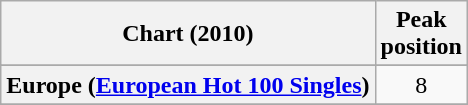<table class="wikitable sortable plainrowheaders">
<tr>
<th scope="col">Chart (2010)</th>
<th scope="col">Peak <br>position</th>
</tr>
<tr>
</tr>
<tr>
</tr>
<tr>
<th scope="row">Europe (<a href='#'>European Hot 100 Singles</a>)</th>
<td style="text-align:center;">8</td>
</tr>
<tr>
</tr>
</table>
